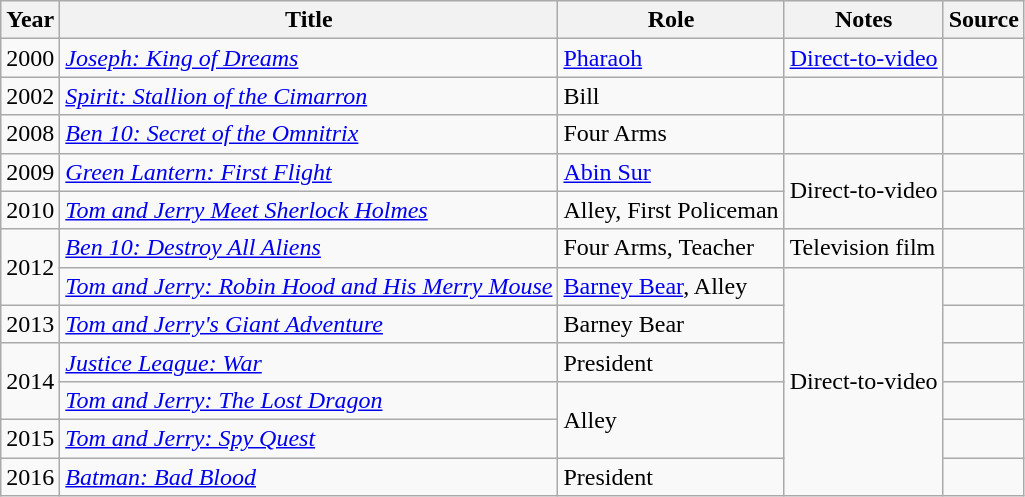<table class="wikitable sortable plainrowheaders">
<tr>
<th>Year</th>
<th>Title</th>
<th>Role</th>
<th>Notes</th>
<th>Source</th>
</tr>
<tr>
<td>2000</td>
<td><em><a href='#'>Joseph: King of Dreams</a></em></td>
<td><a href='#'>Pharaoh</a></td>
<td><a href='#'>Direct-to-video</a></td>
<td></td>
</tr>
<tr>
<td>2002</td>
<td><em><a href='#'>Spirit: Stallion of the Cimarron</a></em></td>
<td>Bill</td>
<td></td>
<td></td>
</tr>
<tr>
<td>2008</td>
<td><em><a href='#'>Ben 10: Secret of the Omnitrix</a></em></td>
<td>Four Arms</td>
<td></td>
<td></td>
</tr>
<tr>
<td>2009</td>
<td><em><a href='#'>Green Lantern: First Flight</a></em></td>
<td><a href='#'>Abin Sur</a></td>
<td rowspan=2>Direct-to-video</td>
<td></td>
</tr>
<tr>
<td>2010</td>
<td><em><a href='#'>Tom and Jerry Meet Sherlock Holmes</a></em></td>
<td>Alley, First Policeman</td>
<td></td>
</tr>
<tr>
<td rowspan="2">2012</td>
<td><em><a href='#'>Ben 10: Destroy All Aliens</a></em></td>
<td>Four Arms, Teacher</td>
<td>Television film</td>
<td></td>
</tr>
<tr>
<td><em><a href='#'>Tom and Jerry: Robin Hood and His Merry Mouse</a></em></td>
<td><a href='#'>Barney Bear</a>, Alley</td>
<td rowspan=6>Direct-to-video</td>
<td></td>
</tr>
<tr>
<td>2013</td>
<td><em><a href='#'>Tom and Jerry's Giant Adventure</a></em></td>
<td>Barney Bear</td>
<td></td>
</tr>
<tr>
<td rowspan=2>2014</td>
<td><em><a href='#'>Justice League: War</a></em></td>
<td>President</td>
<td></td>
</tr>
<tr>
<td><em><a href='#'>Tom and Jerry: The Lost Dragon</a></em></td>
<td rowspan=2>Alley</td>
<td></td>
</tr>
<tr>
<td>2015</td>
<td><em><a href='#'>Tom and Jerry: Spy Quest</a></em></td>
<td></td>
</tr>
<tr>
<td>2016</td>
<td><em><a href='#'>Batman: Bad Blood</a></em></td>
<td>President</td>
<td></td>
</tr>
</table>
